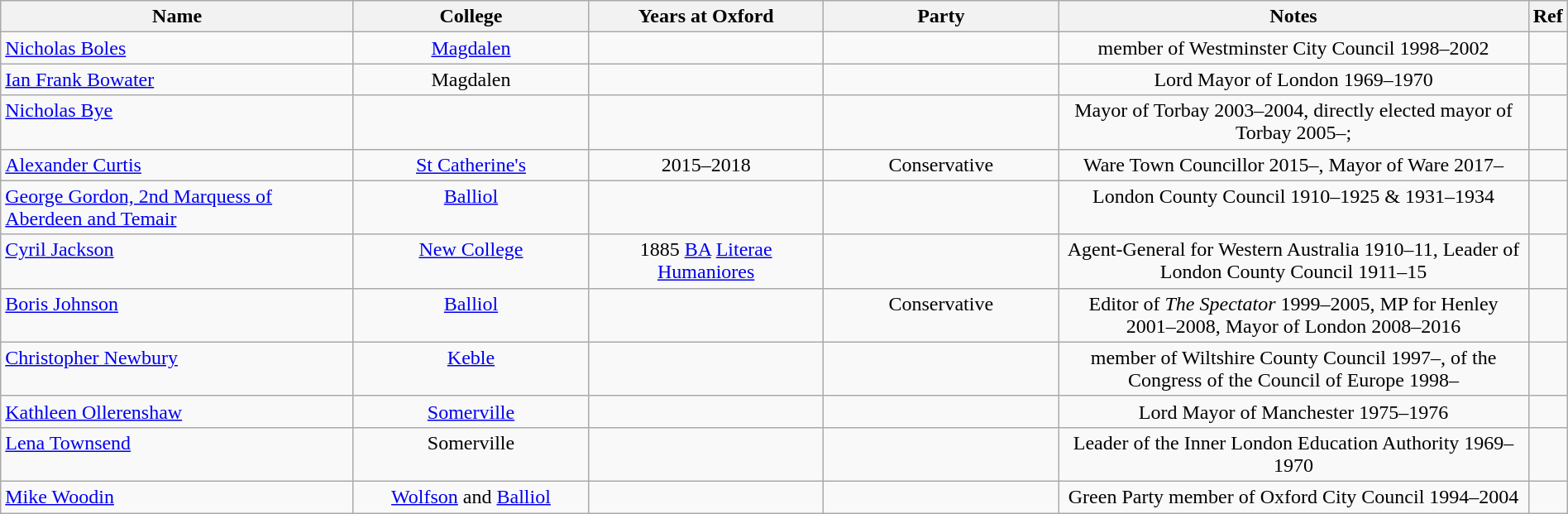<table class="wikitable sortable" style="width:100%">
<tr>
<th width="*">Name</th>
<th width="15%">College</th>
<th width="15%">Years at Oxford</th>
<th width="15%">Party</th>
<th width="30%">Notes</th>
<th width="*">Ref</th>
</tr>
<tr valign="top">
<td><a href='#'>Nicholas Boles</a></td>
<td align="center"><a href='#'>Magdalen</a></td>
<td align="center"></td>
<td align="center"></td>
<td align="center">member of Westminster City Council 1998–2002</td>
<td align="center"></td>
</tr>
<tr valign="top">
<td><a href='#'>Ian Frank Bowater</a></td>
<td align="center">Magdalen</td>
<td align="center"></td>
<td align="center"></td>
<td align="center">Lord Mayor of London 1969–1970</td>
<td align="center"></td>
</tr>
<tr valign="top">
<td><a href='#'>Nicholas Bye</a></td>
<td align="center"></td>
<td align="center"></td>
<td align="center"></td>
<td align="center">Mayor of Torbay 2003–2004, directly elected mayor of Torbay 2005–;</td>
<td align="center"></td>
</tr>
<tr valign="top">
<td><a href='#'>Alexander Curtis</a></td>
<td align="center"><a href='#'>St Catherine's</a></td>
<td align="center">2015–2018</td>
<td align="center">Conservative</td>
<td align="center">Ware Town Councillor 2015–, Mayor of Ware 2017–</td>
<td align="center"></td>
</tr>
<tr valign="top">
<td><a href='#'>George Gordon, 2nd Marquess of Aberdeen and Temair</a></td>
<td align="center"><a href='#'>Balliol</a></td>
<td align="center"></td>
<td align="center"></td>
<td align="center">London County Council 1910–1925 & 1931–1934</td>
<td align="center"></td>
</tr>
<tr valign="top">
<td><a href='#'>Cyril Jackson</a></td>
<td align="center"><a href='#'>New College</a></td>
<td align="center">1885 <a href='#'>BA</a> <a href='#'>Literae Humaniores</a></td>
<td align="center"></td>
<td align="center">Agent-General for Western Australia 1910–11, Leader of London County Council 1911–15</td>
<td align="center"></td>
</tr>
<tr valign="top">
<td><a href='#'>Boris Johnson</a></td>
<td align="center"><a href='#'>Balliol</a></td>
<td align="center"></td>
<td align="center">Conservative</td>
<td align="center">Editor of <em>The Spectator</em> 1999–2005, MP for Henley 2001–2008, Mayor of London 2008–2016</td>
<td align="center"></td>
</tr>
<tr valign="top">
<td><a href='#'>Christopher Newbury</a></td>
<td align="center"><a href='#'>Keble</a></td>
<td align="center"></td>
<td align="center"></td>
<td align="center">member of Wiltshire County Council 1997–, of the Congress of the Council of Europe 1998–</td>
<td align="center"></td>
</tr>
<tr valign="top">
<td><a href='#'>Kathleen Ollerenshaw</a></td>
<td align="center"><a href='#'>Somerville</a></td>
<td align="center"></td>
<td align="center"></td>
<td align="center">Lord Mayor of Manchester 1975–1976</td>
<td align="center"></td>
</tr>
<tr valign="top">
<td><a href='#'>Lena Townsend</a></td>
<td align="center">Somerville</td>
<td align="center"></td>
<td align="center"></td>
<td align="center">Leader of the Inner London Education Authority 1969–1970</td>
<td align="center"></td>
</tr>
<tr valign="top">
<td><a href='#'>Mike Woodin</a></td>
<td align="center"><a href='#'>Wolfson</a> and <a href='#'>Balliol</a></td>
<td align="center"></td>
<td align="center"></td>
<td align="center">Green Party member of Oxford City Council 1994–2004</td>
<td align="center"></td>
</tr>
</table>
